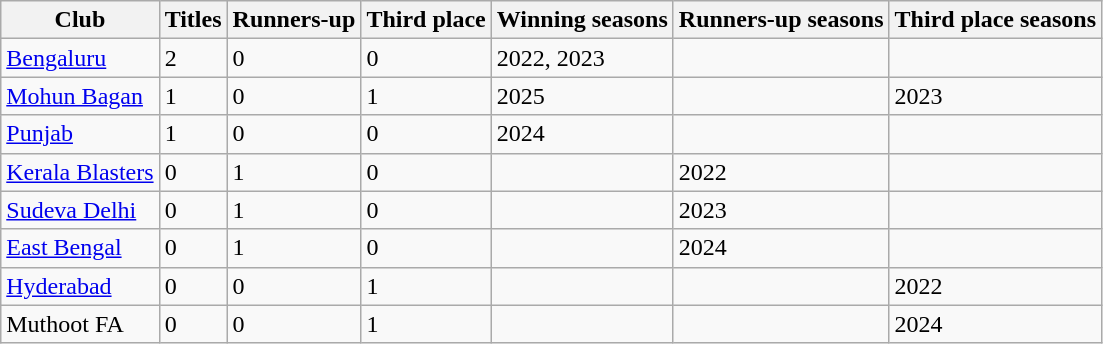<table class="wikitable">
<tr>
<th>Club</th>
<th>Titles</th>
<th>Runners-up</th>
<th>Third place</th>
<th>Winning seasons</th>
<th>Runners-up seasons</th>
<th>Third place seasons</th>
</tr>
<tr>
<td><a href='#'>Bengaluru</a></td>
<td>2</td>
<td>0</td>
<td>0</td>
<td>2022, 2023</td>
<td></td>
<td></td>
</tr>
<tr>
<td><a href='#'>Mohun Bagan</a></td>
<td>1</td>
<td>0</td>
<td>1</td>
<td>2025</td>
<td></td>
<td>2023</td>
</tr>
<tr>
<td><a href='#'>Punjab</a></td>
<td>1</td>
<td>0</td>
<td>0</td>
<td>2024</td>
<td></td>
<td></td>
</tr>
<tr>
<td><a href='#'>Kerala Blasters</a></td>
<td>0</td>
<td>1</td>
<td>0</td>
<td></td>
<td>2022</td>
<td></td>
</tr>
<tr>
<td><a href='#'>Sudeva Delhi</a></td>
<td>0</td>
<td>1</td>
<td>0</td>
<td></td>
<td>2023</td>
<td></td>
</tr>
<tr>
<td><a href='#'>East Bengal</a></td>
<td>0</td>
<td>1</td>
<td>0</td>
<td></td>
<td>2024</td>
<td></td>
</tr>
<tr>
<td><a href='#'>Hyderabad</a></td>
<td>0</td>
<td>0</td>
<td>1</td>
<td></td>
<td></td>
<td>2022</td>
</tr>
<tr>
<td>Muthoot FA</td>
<td>0</td>
<td>0</td>
<td>1</td>
<td></td>
<td></td>
<td>2024</td>
</tr>
</table>
